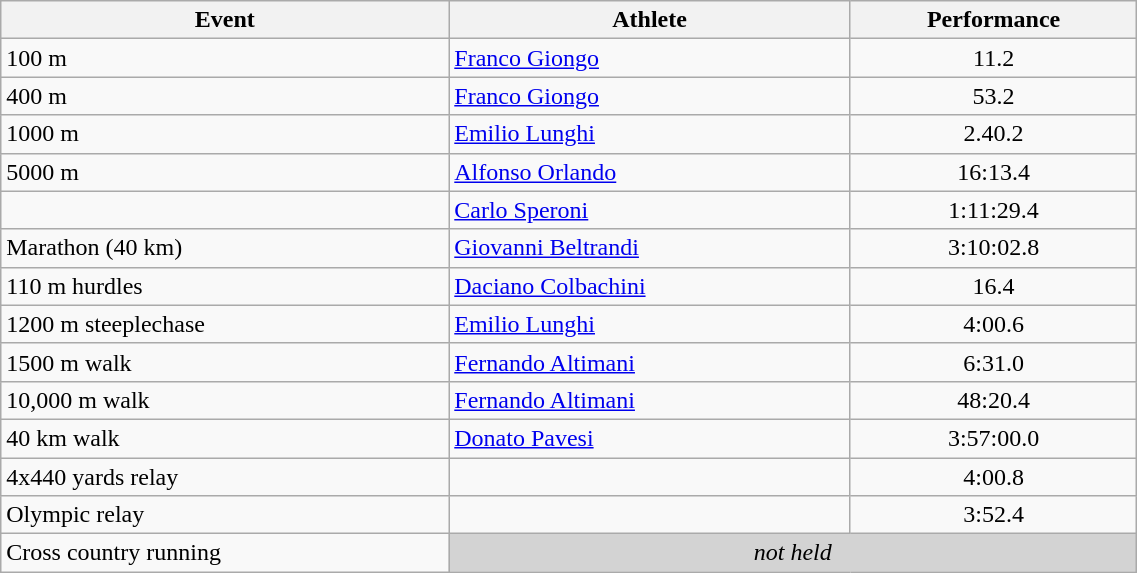<table class="wikitable" width=60% style="font-size:100%; text-align:center;">
<tr align=center>
<th>Event</th>
<th>Athlete</th>
<th>Performance</th>
</tr>
<tr>
<td align=left>100 m</td>
<td align=left><a href='#'>Franco Giongo</a></td>
<td>11.2</td>
</tr>
<tr>
<td align=left>400 m</td>
<td align=left><a href='#'>Franco Giongo</a></td>
<td>53.2</td>
</tr>
<tr>
<td align=left>1000 m</td>
<td align=left><a href='#'>Emilio Lunghi</a></td>
<td>2.40.2</td>
</tr>
<tr>
<td align=left>5000 m</td>
<td align=left><a href='#'>Alfonso Orlando</a></td>
<td>16:13.4</td>
</tr>
<tr>
<td align=left></td>
<td align=left><a href='#'>Carlo Speroni</a></td>
<td>1:11:29.4</td>
</tr>
<tr>
<td align=left>Marathon (40 km)</td>
<td align=left><a href='#'>Giovanni Beltrandi</a></td>
<td>3:10:02.8</td>
</tr>
<tr>
<td align=left>110 m hurdles</td>
<td align=left><a href='#'>Daciano Colbachini</a></td>
<td>16.4</td>
</tr>
<tr>
<td align=left>1200 m steeplechase</td>
<td align=left><a href='#'>Emilio Lunghi</a></td>
<td>4:00.6</td>
</tr>
<tr>
<td align=left>1500 m walk</td>
<td align=left><a href='#'>Fernando Altimani</a></td>
<td>6:31.0</td>
</tr>
<tr>
<td align=left>10,000 m walk</td>
<td align=left><a href='#'>Fernando Altimani</a></td>
<td>48:20.4</td>
</tr>
<tr>
<td align=left>40 km walk</td>
<td align=left><a href='#'>Donato Pavesi</a></td>
<td>3:57:00.0</td>
</tr>
<tr>
<td align=left>4x440 yards relay</td>
<td align=left></td>
<td>4:00.8</td>
</tr>
<tr>
<td align=left>Olympic relay</td>
<td align=left></td>
<td>3:52.4</td>
</tr>
<tr>
<td align=left>Cross country running</td>
<td colspan=2 bgcolor=lightgrey><em>not held</em></td>
</tr>
</table>
